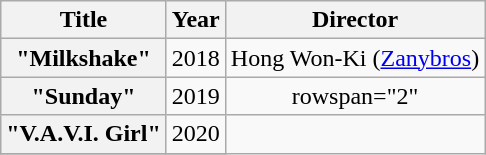<table class="wikitable plainrowheaders" style="text-align:center; table-layout:fixed; margin-right:0">
<tr>
<th>Title</th>
<th>Year</th>
<th>Director</th>
</tr>
<tr>
<th scope="row">"Milkshake"<br></th>
<td>2018</td>
<td scope="row">Hong Won-Ki (<a href='#'>Zanybros</a>)</td>
</tr>
<tr>
<th scope="row">"Sunday"</th>
<td>2019</td>
<td>rowspan="2" </td>
</tr>
<tr>
<th scope="row">"V.A.V.I. Girl"</th>
<td>2020</td>
</tr>
<tr>
</tr>
</table>
